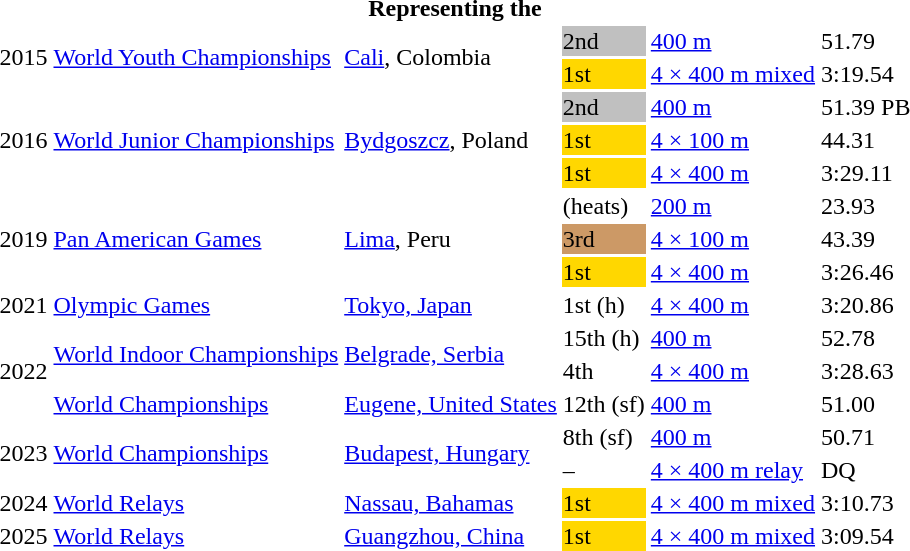<table>
<tr>
<th colspan="6">Representing the </th>
</tr>
<tr>
<td rowspan=2>2015</td>
<td rowspan=2><a href='#'>World Youth Championships</a></td>
<td rowspan=2><a href='#'>Cali</a>, Colombia</td>
<td bgcolor=silver>2nd</td>
<td><a href='#'>400 m</a></td>
<td>51.79 </td>
</tr>
<tr>
<td bgcolor=gold>1st</td>
<td><a href='#'>4 × 400 m mixed</a></td>
<td>3:19.54</td>
</tr>
<tr>
<td rowspan=3>2016</td>
<td rowspan=3><a href='#'>World Junior Championships</a></td>
<td rowspan=3><a href='#'>Bydgoszcz</a>, Poland</td>
<td bgcolor=silver>2nd</td>
<td><a href='#'>400 m</a></td>
<td>51.39 PB</td>
</tr>
<tr>
<td bgcolor=gold>1st</td>
<td><a href='#'>4 × 100 m</a></td>
<td>44.31 </td>
</tr>
<tr>
<td bgcolor=gold>1st</td>
<td><a href='#'>4 × 400 m</a></td>
<td>3:29.11 </td>
</tr>
<tr>
<td rowspan=3>2019</td>
<td rowspan=3><a href='#'>Pan American Games</a></td>
<td rowspan=3><a href='#'>Lima</a>, Peru</td>
<td>(heats)</td>
<td><a href='#'>200 m</a></td>
<td>23.93</td>
</tr>
<tr>
<td bgcolor="cc9966">3rd</td>
<td><a href='#'>4 × 100 m</a></td>
<td>43.39</td>
</tr>
<tr>
<td bgcolor=gold>1st</td>
<td><a href='#'>4 × 400 m</a></td>
<td>3:26.46</td>
</tr>
<tr>
<td>2021</td>
<td><a href='#'>Olympic Games</a></td>
<td><a href='#'>Tokyo, Japan</a></td>
<td>1st (h)</td>
<td><a href='#'>4 × 400 m</a></td>
<td>3:20.86</td>
</tr>
<tr>
<td rowspan=3>2022</td>
<td rowspan=2><a href='#'>World Indoor Championships</a></td>
<td rowspan=2><a href='#'>Belgrade, Serbia</a></td>
<td>15th (h)</td>
<td><a href='#'>400 m</a></td>
<td>52.78</td>
</tr>
<tr>
<td>4th</td>
<td><a href='#'>4 × 400 m</a></td>
<td>3:28.63</td>
</tr>
<tr>
<td><a href='#'>World Championships</a></td>
<td><a href='#'>Eugene, United States</a></td>
<td>12th (sf)</td>
<td><a href='#'>400 m</a></td>
<td>51.00</td>
</tr>
<tr>
<td rowspan=2>2023</td>
<td rowspan=2><a href='#'>World Championships</a></td>
<td rowspan=2><a href='#'>Budapest, Hungary</a></td>
<td>8th (sf)</td>
<td><a href='#'>400 m</a></td>
<td>50.71</td>
</tr>
<tr>
<td>–</td>
<td><a href='#'>4 × 400 m relay</a></td>
<td>DQ</td>
</tr>
<tr>
<td>2024</td>
<td><a href='#'>World Relays</a></td>
<td><a href='#'>Nassau, Bahamas</a></td>
<td bgcolor=gold>1st</td>
<td><a href='#'>4 × 400 m mixed</a></td>
<td>3:10.73</td>
</tr>
<tr>
<td>2025</td>
<td><a href='#'>World Relays</a></td>
<td><a href='#'>Guangzhou, China</a></td>
<td bgcolor=gold>1st</td>
<td><a href='#'>4 × 400 m mixed</a></td>
<td>3:09.54</td>
</tr>
</table>
